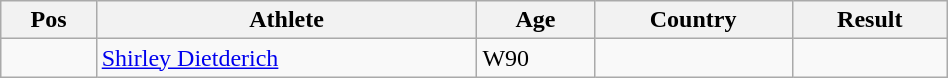<table class="wikitable"  style="text-align:center; width:50%;">
<tr>
<th>Pos</th>
<th>Athlete</th>
<th>Age</th>
<th>Country</th>
<th>Result</th>
</tr>
<tr>
<td align=center></td>
<td align=left><a href='#'>Shirley Dietderich</a></td>
<td align=left>W90</td>
<td align=left></td>
<td></td>
</tr>
</table>
